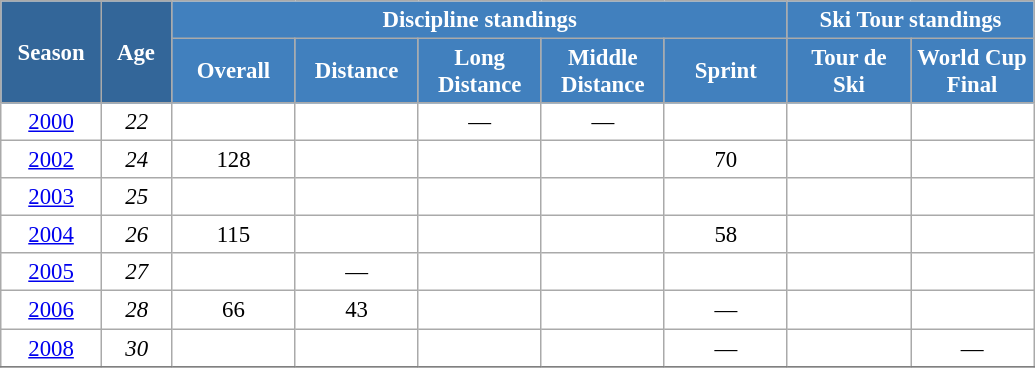<table class="wikitable" style="font-size:95%; text-align:center; border:grey solid 1px; border-collapse:collapse; background:#ffffff;">
<tr>
<th style="background-color:#369; color:white; width:60px;" rowspan="2"> Season </th>
<th style="background-color:#369; color:white; width:40px;" rowspan="2"> Age </th>
<th style="background-color:#4180be; color:white;" colspan="5">Discipline standings</th>
<th style="background-color:#4180be; color:white;" colspan="2">Ski Tour standings</th>
</tr>
<tr>
<th style="background-color:#4180be; color:white; width:75px;">Overall</th>
<th style="background-color:#4180be; color:white; width:75px;">Distance</th>
<th style="background-color:#4180be; color:white; width:75px;">Long Distance</th>
<th style="background-color:#4180be; color:white; width:75px;">Middle Distance</th>
<th style="background-color:#4180be; color:white; width:75px;">Sprint</th>
<th style="background-color:#4180be; color:white; width:75px;">Tour de<br>Ski</th>
<th style="background-color:#4180be; color:white; width:75px;">World Cup<br>Final</th>
</tr>
<tr>
<td><a href='#'>2000</a></td>
<td><em>22</em></td>
<td></td>
<td></td>
<td>—</td>
<td>—</td>
<td></td>
<td></td>
<td></td>
</tr>
<tr>
<td><a href='#'>2002</a></td>
<td><em>24</em></td>
<td>128</td>
<td></td>
<td></td>
<td></td>
<td>70</td>
<td></td>
<td></td>
</tr>
<tr>
<td><a href='#'>2003</a></td>
<td><em>25</em></td>
<td></td>
<td></td>
<td></td>
<td></td>
<td></td>
<td></td>
<td></td>
</tr>
<tr>
<td><a href='#'>2004</a></td>
<td><em>26</em></td>
<td>115</td>
<td></td>
<td></td>
<td></td>
<td>58</td>
<td></td>
<td></td>
</tr>
<tr>
<td><a href='#'>2005</a></td>
<td><em>27</em></td>
<td></td>
<td>—</td>
<td></td>
<td></td>
<td></td>
<td></td>
<td></td>
</tr>
<tr>
<td><a href='#'>2006</a></td>
<td><em>28</em></td>
<td>66</td>
<td>43</td>
<td></td>
<td></td>
<td>—</td>
<td></td>
<td></td>
</tr>
<tr>
<td><a href='#'>2008</a></td>
<td><em>30</em></td>
<td></td>
<td></td>
<td></td>
<td></td>
<td>—</td>
<td></td>
<td>—</td>
</tr>
<tr>
</tr>
</table>
